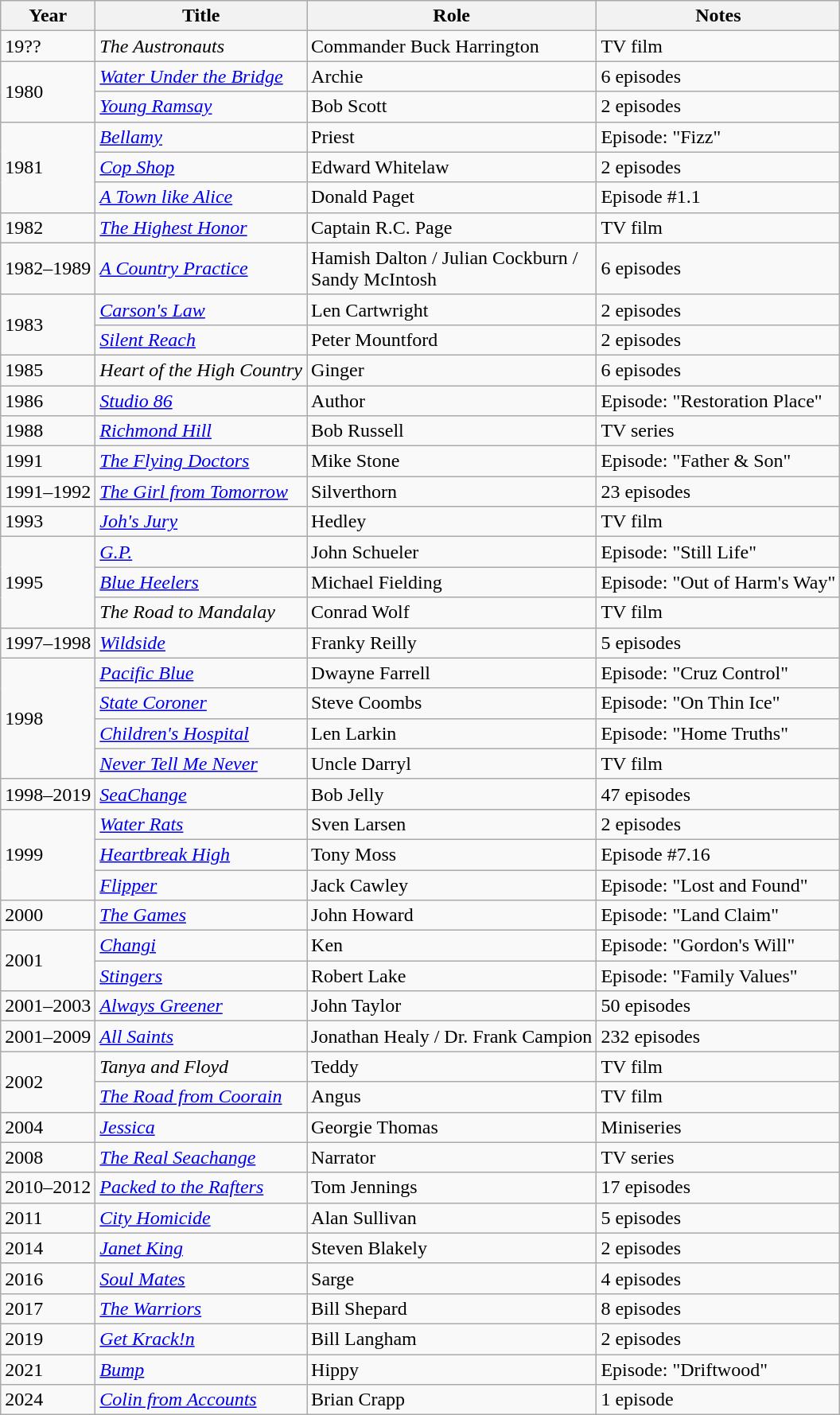<table class="wikitable sortable">
<tr>
<th>Year</th>
<th>Title</th>
<th>Role</th>
<th class="unsortable">Notes</th>
</tr>
<tr>
<td>19??</td>
<td><em>The Austronauts</em></td>
<td>Commander Buck Harrington</td>
<td>TV film</td>
</tr>
<tr>
<td rowspan="2">1980</td>
<td><em><a href='#'>Water Under the Bridge</a></em></td>
<td>Archie</td>
<td>6 episodes</td>
</tr>
<tr>
<td><em><a href='#'>Young Ramsay</a></em></td>
<td>Bob Scott</td>
<td>2 episodes</td>
</tr>
<tr>
<td rowspan="3">1981</td>
<td><em><a href='#'>Bellamy</a></em></td>
<td>Priest</td>
<td>Episode: "Fizz"</td>
</tr>
<tr>
<td><em><a href='#'>Cop Shop</a></em></td>
<td>Edward Whitelaw</td>
<td>2 episodes</td>
</tr>
<tr>
<td><em><a href='#'>A Town like Alice</a></em></td>
<td>Donald Paget</td>
<td>Episode #1.1</td>
</tr>
<tr>
<td>1982</td>
<td><em><a href='#'>The Highest Honor</a></em></td>
<td>Captain R.C. Page</td>
<td>TV film</td>
</tr>
<tr>
<td>1982–1989</td>
<td><em><a href='#'>A Country Practice</a></em></td>
<td>Hamish Dalton / Julian Cockburn /<br>Sandy McIntosh</td>
<td>6 episodes</td>
</tr>
<tr>
<td rowspan="2">1983</td>
<td><em><a href='#'>Carson's Law</a></em></td>
<td>Len Cartwright</td>
<td>2 episodes</td>
</tr>
<tr>
<td><em><a href='#'>Silent Reach</a></em></td>
<td>Peter Mountford</td>
<td>2 episodes</td>
</tr>
<tr>
<td>1985</td>
<td><em>Heart of the High Country</em></td>
<td>Ginger</td>
<td>6 episodes</td>
</tr>
<tr>
<td>1986</td>
<td><em><a href='#'>Studio 86</a></em></td>
<td>Author</td>
<td>Episode: "Restoration Place"</td>
</tr>
<tr>
<td>1988</td>
<td><em><a href='#'>Richmond Hill</a></em></td>
<td>Bob Russell</td>
<td>TV series</td>
</tr>
<tr>
<td>1991</td>
<td><em><a href='#'>The Flying Doctors</a></em></td>
<td>Mike Stone</td>
<td>Episode: "Father & Son"</td>
</tr>
<tr>
<td>1991–1992</td>
<td><em><a href='#'>The Girl from Tomorrow</a></em></td>
<td>Silverthorn</td>
<td>23 episodes</td>
</tr>
<tr>
<td>1993</td>
<td><em><a href='#'>Joh's Jury</a></em></td>
<td>Hedley</td>
<td>TV film</td>
</tr>
<tr>
<td rowspan="3">1995</td>
<td><em><a href='#'>G.P.</a></em></td>
<td>John Schueler</td>
<td>Episode: "Still Life"</td>
</tr>
<tr>
<td><em><a href='#'>Blue Heelers</a></em></td>
<td>Michael Fielding</td>
<td>Episode: "Out of Harm's Way"</td>
</tr>
<tr>
<td><em>The Road to Mandalay</em></td>
<td>Conrad Wolf</td>
<td>TV film</td>
</tr>
<tr>
<td>1997–1998</td>
<td><em><a href='#'>Wildside</a></em></td>
<td>Franky Reilly</td>
<td>5 episodes</td>
</tr>
<tr>
<td rowspan="4">1998</td>
<td><em><a href='#'>Pacific Blue</a></em></td>
<td>Dwayne Farrell</td>
<td>Episode: "Cruz Control"</td>
</tr>
<tr>
<td><em><a href='#'>State Coroner</a></em></td>
<td>Steve Coombs</td>
<td>Episode: "On Thin Ice"</td>
</tr>
<tr>
<td><em><a href='#'>Children's Hospital</a></em></td>
<td>Len Larkin</td>
<td>Episode: "Home Truths"</td>
</tr>
<tr>
<td><em><a href='#'>Never Tell Me Never</a></em></td>
<td>Uncle Darryl</td>
<td>TV film</td>
</tr>
<tr>
<td>1998–2019</td>
<td><em><a href='#'>SeaChange</a></em></td>
<td>Bob Jelly</td>
<td>47 episodes</td>
</tr>
<tr>
<td rowspan="3">1999</td>
<td><em><a href='#'>Water Rats</a></em></td>
<td>Sven Larsen</td>
<td>2 episodes</td>
</tr>
<tr>
<td><em><a href='#'>Heartbreak High</a></em></td>
<td>Tony Moss</td>
<td>Episode #7.16</td>
</tr>
<tr>
<td><em><a href='#'>Flipper</a></em></td>
<td>Jack Cawley</td>
<td>Episode: "Lost and Found"</td>
</tr>
<tr>
<td>2000</td>
<td><em><a href='#'>The Games</a></em></td>
<td>John Howard</td>
<td>Episode: "Land Claim"</td>
</tr>
<tr>
<td rowspan="2">2001</td>
<td><em><a href='#'>Changi</a></em></td>
<td>Ken</td>
<td>Episode: "Gordon's Will"</td>
</tr>
<tr>
<td><em><a href='#'>Stingers</a></em></td>
<td>Robert Lake</td>
<td>Episode: "Family Values"</td>
</tr>
<tr>
<td>2001–2003</td>
<td><em><a href='#'>Always Greener</a></em></td>
<td>John Taylor</td>
<td>50 episodes</td>
</tr>
<tr>
<td>2001–2009</td>
<td><em><a href='#'>All Saints</a></em></td>
<td>Jonathan Healy / Dr. Frank Campion</td>
<td>232 episodes</td>
</tr>
<tr>
<td rowspan="2">2002</td>
<td><em>Tanya and Floyd</em></td>
<td>Teddy</td>
<td>TV film</td>
</tr>
<tr>
<td><em><a href='#'>The Road from Coorain</a></em></td>
<td>Angus</td>
<td>TV film</td>
</tr>
<tr>
<td>2004</td>
<td><em><a href='#'>Jessica</a></em></td>
<td>Georgie Thomas</td>
<td>Miniseries</td>
</tr>
<tr>
<td>2008</td>
<td><em><a href='#'>The Real Seachange</a></em></td>
<td>Narrator</td>
<td>TV series</td>
</tr>
<tr>
<td>2010–2012</td>
<td><em><a href='#'>Packed to the Rafters</a></em></td>
<td>Tom Jennings</td>
<td>17 episodes</td>
</tr>
<tr>
<td>2011</td>
<td><em><a href='#'>City Homicide</a></em></td>
<td>Alan Sullivan</td>
<td>5 episodes</td>
</tr>
<tr>
<td>2014</td>
<td><em><a href='#'>Janet King</a></em></td>
<td>Steven Blakely</td>
<td>2 episodes</td>
</tr>
<tr>
<td>2016</td>
<td><em><a href='#'>Soul Mates</a></em></td>
<td>Sarge</td>
<td>4 episodes</td>
</tr>
<tr>
<td>2017</td>
<td><em><a href='#'>The Warriors</a></em></td>
<td>Bill Shepard</td>
<td>8 episodes</td>
</tr>
<tr>
<td>2019</td>
<td><em><a href='#'>Get Krack!n</a></em></td>
<td>Bill Langham</td>
<td>2 episodes</td>
</tr>
<tr>
<td>2021</td>
<td><em><a href='#'>Bump</a></em></td>
<td>Hippy</td>
<td>Episode: "Driftwood"</td>
</tr>
<tr>
<td>2024</td>
<td><em><a href='#'>Colin from Accounts</a></em></td>
<td>Brian Crapp</td>
<td>1 episode</td>
</tr>
</table>
